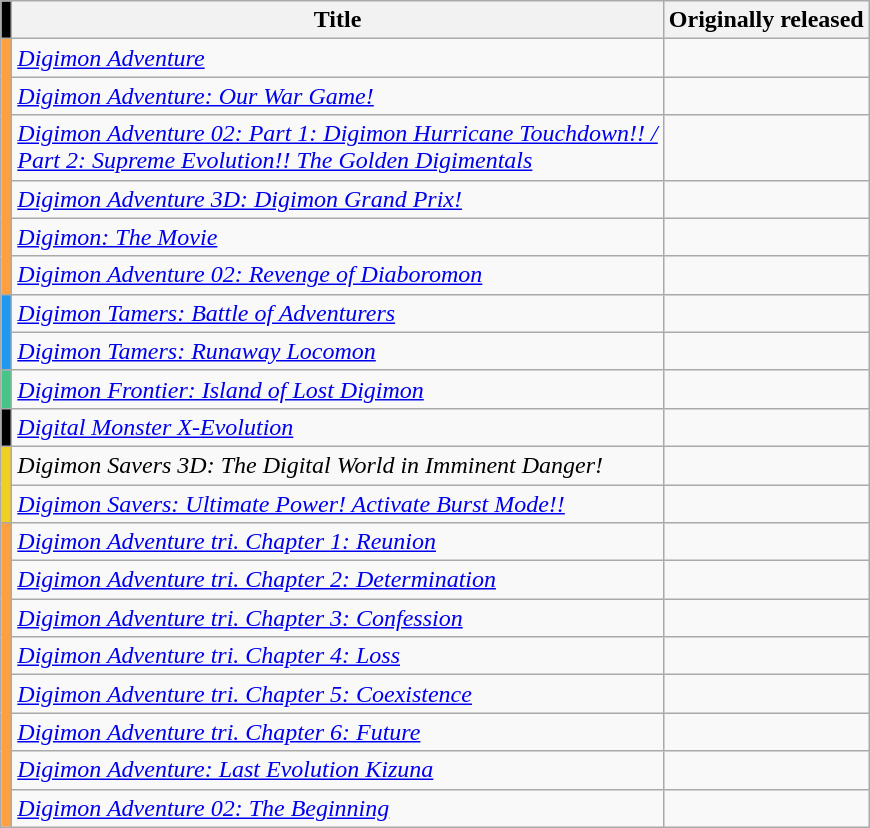<table class="wikitable sortable">
<tr>
<th style="background:#000000;" class="unsortable"></th>
<th><strong>Title</strong></th>
<th colspan="2">Originally released</th>
</tr>
<tr>
<th style="background:#FFA040;" rowspan="6"></th>
<td><em><a href='#'>Digimon Adventure</a></em></td>
<td></td>
</tr>
<tr>
<td><em><a href='#'>Digimon Adventure: Our War Game!</a></em></td>
<td></td>
</tr>
<tr>
<td><em><a href='#'>Digimon Adventure 02: Part 1: Digimon Hurricane Touchdown!! /<br>Part 2: Supreme Evolution!! The Golden Digimentals</a></em></td>
<td></td>
</tr>
<tr>
<td><em><a href='#'>Digimon Adventure 3D: Digimon Grand Prix!</a></em></td>
<td></td>
</tr>
<tr>
<td><em><a href='#'>Digimon: The Movie</a></em></td>
<td></td>
</tr>
<tr>
<td><em><a href='#'>Digimon Adventure 02: Revenge of Diaboromon</a></em></td>
<td></td>
</tr>
<tr>
<th style="background:#1F99F0;" rowspan="2"></th>
<td><em><a href='#'>Digimon Tamers: Battle of Adventurers</a></em></td>
<td></td>
</tr>
<tr>
<td><em><a href='#'>Digimon Tamers: Runaway Locomon</a></em></td>
<td></td>
</tr>
<tr>
<th style="background:#45C686;"></th>
<td><em><a href='#'>Digimon Frontier: Island of Lost Digimon</a></em></td>
<td></td>
</tr>
<tr>
<th style="background:#000000;"></th>
<td><em><a href='#'>Digital Monster X-Evolution</a></em></td>
<td></td>
</tr>
<tr>
<th style="background:#F0CF25;" rowspan="2"></th>
<td><em>Digimon Savers 3D: The Digital World in Imminent Danger!</em></td>
<td></td>
</tr>
<tr>
<td><em><a href='#'>Digimon Savers: Ultimate Power! Activate Burst Mode!!</a></em></td>
<td></td>
</tr>
<tr>
<th style="background:#FFA040;" rowspan="8"></th>
<td><em><a href='#'>Digimon Adventure tri. Chapter 1: Reunion</a></em></td>
<td></td>
</tr>
<tr>
<td><em><a href='#'>Digimon Adventure tri. Chapter 2: Determination</a></em></td>
<td></td>
</tr>
<tr>
<td><em><a href='#'>Digimon Adventure tri. Chapter 3: Confession</a></em></td>
<td></td>
</tr>
<tr>
<td><em><a href='#'>Digimon Adventure tri. Chapter 4: Loss</a></em></td>
<td></td>
</tr>
<tr>
<td><em><a href='#'>Digimon Adventure tri. Chapter 5: Coexistence</a></em></td>
<td></td>
</tr>
<tr>
<td><em><a href='#'>Digimon Adventure tri. Chapter 6: Future</a></em></td>
<td></td>
</tr>
<tr>
<td><em><a href='#'>Digimon Adventure: Last Evolution Kizuna</a></em></td>
<td></td>
</tr>
<tr>
<td><em><a href='#'>Digimon Adventure 02: The Beginning</a></em></td>
<td></td>
</tr>
</table>
